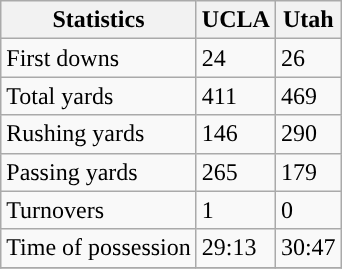<table class="wikitable">
<tr>
<th>Statistics</th>
<th>UCLA</th>
<th>Utah</th>
</tr>
<tr>
<td>First downs</td>
<td>24</td>
<td>26</td>
</tr>
<tr>
<td>Total yards</td>
<td>411</td>
<td>469</td>
</tr>
<tr>
<td>Rushing yards</td>
<td>146</td>
<td>290</td>
</tr>
<tr>
<td>Passing yards</td>
<td>265</td>
<td>179</td>
</tr>
<tr>
<td>Turnovers</td>
<td>1</td>
<td>0</td>
</tr>
<tr>
<td>Time of possession</td>
<td>29:13</td>
<td>30:47</td>
</tr>
<tr>
</tr>
</table>
